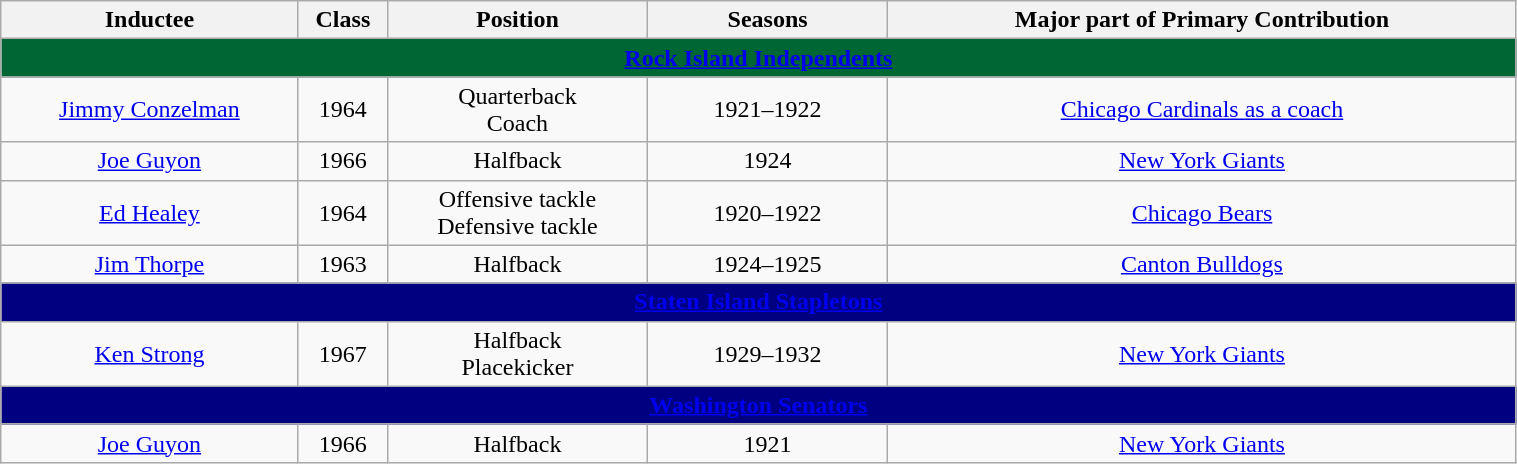<table class="wikitable" style="text-align:center" width=80%>
<tr>
<th scope="col" width="150">Inductee</th>
<th scope="col" width="40">Class</th>
<th scope="col" width="130">Position</th>
<th scope="col" width="120">Seasons</th>
<th class="unsortable" scope="col" width="325">Major part of Primary Contribution</th>
</tr>
<tr>
<th colspan=5 style="background:#006633;color:white"><a href='#'><span>Rock Island Independents</span></a></th>
</tr>
<tr>
<td><a href='#'>Jimmy Conzelman</a></td>
<td>1964</td>
<td>Quarterback<br>Coach</td>
<td>1921–1922</td>
<td><a href='#'>Chicago Cardinals as a coach</a></td>
</tr>
<tr>
<td><a href='#'>Joe Guyon</a></td>
<td>1966</td>
<td>Halfback</td>
<td>1924</td>
<td><a href='#'>New York Giants</a></td>
</tr>
<tr>
<td><a href='#'>Ed Healey</a></td>
<td>1964</td>
<td>Offensive tackle<br>Defensive tackle</td>
<td>1920–1922</td>
<td><a href='#'>Chicago Bears</a></td>
</tr>
<tr>
<td><a href='#'>Jim Thorpe</a></td>
<td>1963</td>
<td>Halfback</td>
<td>1924–1925</td>
<td><a href='#'>Canton Bulldogs</a></td>
</tr>
<tr>
<th colspan=5 style="background:#000080;color:yellow"><a href='#'><span>Staten Island Stapletons</span></a></th>
</tr>
<tr>
<td><a href='#'>Ken Strong</a></td>
<td>1967</td>
<td>Halfback <br> Placekicker</td>
<td>1929–1932</td>
<td><a href='#'>New York Giants</a></td>
</tr>
<tr>
<th colspan=5 style="background:navy;color:white"><a href='#'><span>Washington Senators</span></a></th>
</tr>
<tr>
<td><a href='#'>Joe Guyon</a></td>
<td>1966</td>
<td>Halfback</td>
<td>1921</td>
<td><a href='#'>New York Giants</a></td>
</tr>
</table>
